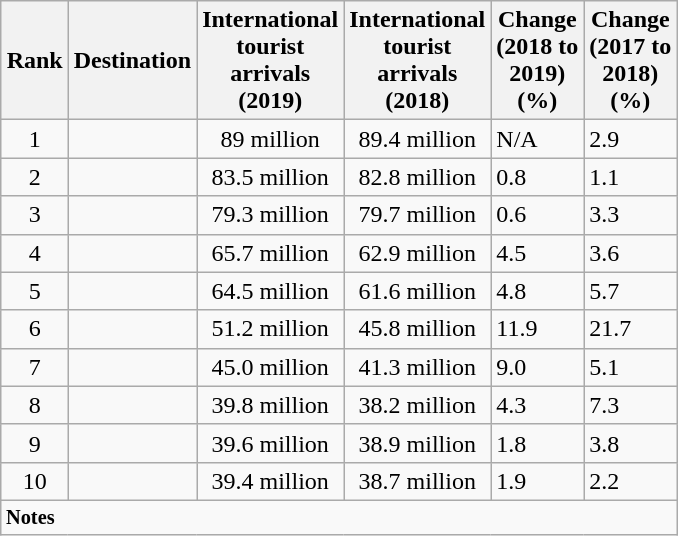<table class="wikitable sortable" style="margin:1em auto 1em auto;">
<tr>
<th>Rank</th>
<th>Destination</th>
<th>International<br> tourist<br> arrivals<br> (2019)</th>
<th>International<br> tourist<br> arrivals<br> (2018)</th>
<th>Change<br> (2018 to<br> 2019)<br> (%)</th>
<th>Change<br> (2017 to<br> 2018)<br> (%)</th>
</tr>
<tr align=center>
<td>1</td>
<td align="left"></td>
<td>89 million</td>
<td>89.4 million</td>
<td align="left"> N/A</td>
<td align="left"> 2.9</td>
</tr>
<tr align="center">
<td>2</td>
<td align="left"></td>
<td>83.5 million</td>
<td>82.8 million</td>
<td align="left"> 0.8</td>
<td align="left"> 1.1</td>
</tr>
<tr align="center">
<td>3</td>
<td align="left"></td>
<td>79.3 million</td>
<td>79.7 million</td>
<td align="left"> 0.6</td>
<td align="left"> 3.3</td>
</tr>
<tr align="center">
<td>4</td>
<td align="left"></td>
<td>65.7 million</td>
<td>62.9 million</td>
<td align="left"> 4.5</td>
<td align="left"> 3.6</td>
</tr>
<tr align="center">
<td>5</td>
<td align="left"></td>
<td>64.5 million</td>
<td>61.6 million</td>
<td align="left"> 4.8</td>
<td align="left"> 5.7</td>
</tr>
<tr align="center">
<td>6</td>
<td align="left"></td>
<td>51.2 million</td>
<td>45.8 million</td>
<td align="left"> 11.9</td>
<td align="left"> 21.7</td>
</tr>
<tr align="center">
<td>7</td>
<td align="left"></td>
<td>45.0 million</td>
<td>41.3 million</td>
<td align="left"> 9.0</td>
<td align="left"> 5.1</td>
</tr>
<tr align="center">
<td>8</td>
<td align="left"></td>
<td>39.8 million</td>
<td>38.2 million</td>
<td align="left"> 4.3</td>
<td align="left"> 7.3</td>
</tr>
<tr align="center">
<td>9</td>
<td align="left"></td>
<td>39.6 million</td>
<td>38.9 million</td>
<td align="left"> 1.8</td>
<td align="left"> 3.8</td>
</tr>
<tr align="center">
<td>10</td>
<td align="left"></td>
<td>39.4 million</td>
<td>38.7 million</td>
<td align="left"> 1.9</td>
<td align="left"> 2.2</td>
</tr>
<tr class="sortbottom">
<td colspan="6" style="font-size: 0.85em;text-align:left"><strong>Notes</strong><br></td>
</tr>
</table>
